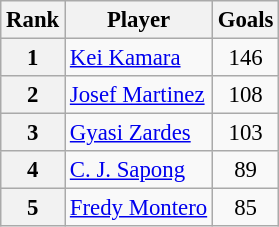<table class="wikitable" style="font-size:95%;">
<tr>
<th>Rank</th>
<th>Player</th>
<th>Goals</th>
</tr>
<tr>
<th align=center>1</th>
<td> <a href='#'>Kei Kamara</a></td>
<td align=center>146</td>
</tr>
<tr>
<th align=center>2</th>
<td> <a href='#'>Josef Martinez</a></td>
<td align=center>108</td>
</tr>
<tr>
<th align=center>3</th>
<td> <a href='#'>Gyasi Zardes</a></td>
<td align=center>103</td>
</tr>
<tr>
<th align=center>4</th>
<td> <a href='#'>C. J. Sapong</a></td>
<td align=center>89</td>
</tr>
<tr>
<th align=center>5</th>
<td> <a href='#'>Fredy Montero</a></td>
<td align=center>85</td>
</tr>
</table>
